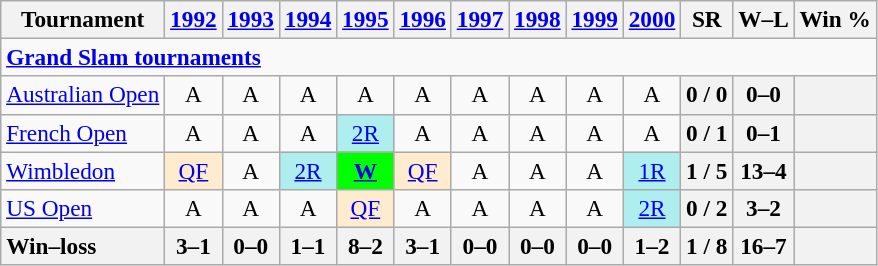<table class=wikitable style=text-align:center;font-size:97%>
<tr>
<th>Tournament</th>
<th><a href='#'>1992</a></th>
<th><a href='#'>1993</a></th>
<th><a href='#'>1994</a></th>
<th><a href='#'>1995</a></th>
<th><a href='#'>1996</a></th>
<th><a href='#'>1997</a></th>
<th><a href='#'>1998</a></th>
<th><a href='#'>1999</a></th>
<th><a href='#'>2000</a></th>
<th>SR</th>
<th>W–L</th>
<th>Win %</th>
</tr>
<tr>
<td colspan=23 align=left><strong><a href='#'>Grand Slam tournaments</a></strong></td>
</tr>
<tr>
<td align=left><a href='#'>Australian Open</a></td>
<td>A</td>
<td>A</td>
<td>A</td>
<td>A</td>
<td>A</td>
<td>A</td>
<td>A</td>
<td>A</td>
<td>A</td>
<th>0 / 0</th>
<th>0–0</th>
<th></th>
</tr>
<tr>
<td align=left><a href='#'>French Open</a></td>
<td>A</td>
<td>A</td>
<td>A</td>
<td bgcolor=afeeee><a href='#'>2R</a></td>
<td>A</td>
<td>A</td>
<td>A</td>
<td>A</td>
<td>A</td>
<th>0 / 1</th>
<th>0–1</th>
<th></th>
</tr>
<tr>
<td align=left><a href='#'>Wimbledon</a></td>
<td bgcolor=ffebcd><a href='#'>QF</a></td>
<td>A</td>
<td bgcolor=afeeee><a href='#'>2R</a></td>
<td bgcolor=lime><a href='#'><strong>W</strong></a></td>
<td bgcolor=ffebcd><a href='#'>QF</a></td>
<td>A</td>
<td>A</td>
<td>A</td>
<td bgcolor=afeeee><a href='#'>1R</a></td>
<th>1 / 5</th>
<th>13–4</th>
<th></th>
</tr>
<tr>
<td align=left><a href='#'>US Open</a></td>
<td>A</td>
<td>A</td>
<td>A</td>
<td bgcolor=ffebcd><a href='#'>QF</a></td>
<td>A</td>
<td>A</td>
<td>A</td>
<td>A</td>
<td bgcolor=afeeee><a href='#'>2R</a></td>
<th>0 / 2</th>
<th>3–2</th>
<th></th>
</tr>
<tr>
<th style=text-align:left>Win–loss</th>
<th>3–1</th>
<th>0–0</th>
<th>1–1</th>
<th>8–2</th>
<th>3–1</th>
<th>0–0</th>
<th>0–0</th>
<th>0–0</th>
<th>1–2</th>
<th>1 / 8</th>
<th>16–7</th>
<th></th>
</tr>
</table>
